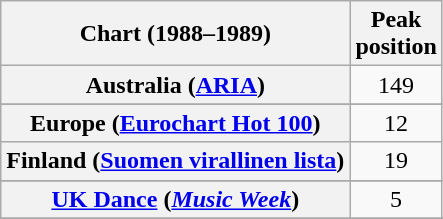<table class="wikitable sortable plainrowheaders" style="text-align:center">
<tr>
<th>Chart (1988–1989)</th>
<th>Peak<br>position</th>
</tr>
<tr>
<th scope="row">Australia (<a href='#'>ARIA</a>)</th>
<td align="center">149</td>
</tr>
<tr>
</tr>
<tr>
</tr>
<tr>
<th scope="row">Europe (<a href='#'>Eurochart Hot 100</a>)</th>
<td>12</td>
</tr>
<tr>
<th scope="row">Finland (<a href='#'>Suomen virallinen lista</a>)</th>
<td>19</td>
</tr>
<tr>
</tr>
<tr>
</tr>
<tr>
<th scope="row"><a href='#'>UK Dance</a> (<em><a href='#'>Music Week</a></em>)</th>
<td align="center">5</td>
</tr>
<tr>
</tr>
</table>
